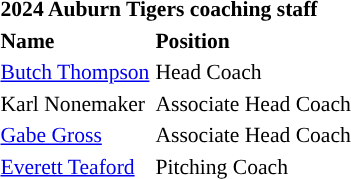<table class="toccolours" style="text-align: left; font-size:90%;">
<tr>
<th colspan="9">2024 Auburn Tigers coaching staff</th>
</tr>
<tr>
<th>Name</th>
<th>Position</th>
</tr>
<tr>
<td><a href='#'>Butch Thompson</a></td>
<td>Head Coach</td>
</tr>
<tr>
<td>Karl Nonemaker</td>
<td>Associate Head Coach</td>
</tr>
<tr>
<td><a href='#'>Gabe Gross</a></td>
<td>Associate Head Coach</td>
</tr>
<tr>
<td><a href='#'>Everett Teaford</a></td>
<td>Pitching Coach</td>
</tr>
</table>
